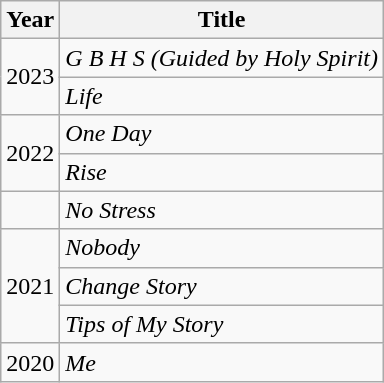<table class="wikitable">
<tr>
<th>Year</th>
<th>Title</th>
</tr>
<tr>
<td rowspan="2">2023</td>
<td><em>G B H S (Guided by Holy Spirit)</em></td>
</tr>
<tr>
<td><em>Life</em></td>
</tr>
<tr>
<td rowspan="2">2022</td>
<td><em>One Day</em></td>
</tr>
<tr>
<td><em>Rise</em></td>
</tr>
<tr>
<td></td>
<td><em>No Stress</em></td>
</tr>
<tr>
<td rowspan="3">2021</td>
<td><em>Nobody</em></td>
</tr>
<tr>
<td><em>Change Story</em></td>
</tr>
<tr>
<td><em>Tips of My Story</em></td>
</tr>
<tr>
<td>2020</td>
<td><em>Me</em></td>
</tr>
</table>
